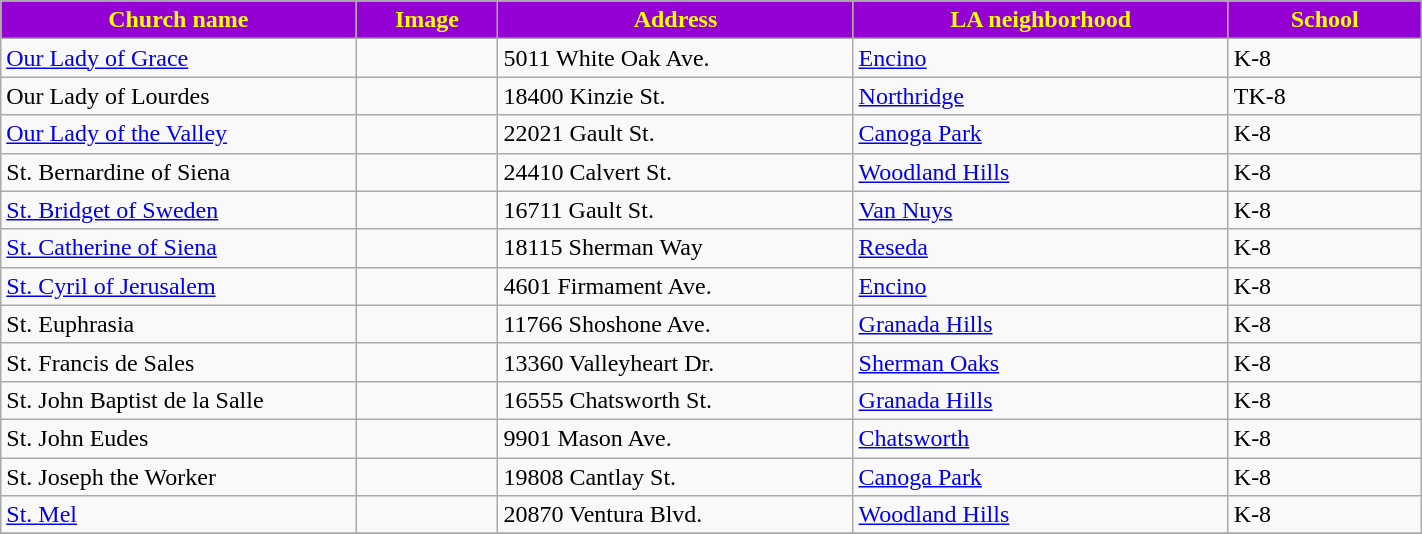<table class="wikitable sortable" style="width:75%">
<tr>
<th style="background:darkviolet; color:yellow;" width="25%"><strong>Church name</strong></th>
<th style="background:darkviolet; color:yellow;" width="10%"><strong>Image</strong></th>
<th style="background:darkviolet; color:yellow;" width="25%"><strong>Address</strong></th>
<th style="background:darkviolet; color:yellow;" width="15"><strong>LA neighborhood</strong></th>
<th style="background:darkviolet; color:yellow;" width="25"><strong>School</strong></th>
</tr>
<tr>
<td><a href='#'>Our Lady of Grace</a></td>
<td></td>
<td>5011 White Oak Ave.<br><small></small></td>
<td><a href='#'>Encino</a></td>
<td>K-8</td>
</tr>
<tr>
<td>Our Lady of Lourdes</td>
<td></td>
<td>18400 Kinzie St.<br><small></small></td>
<td><a href='#'>Northridge</a></td>
<td>TK-8</td>
</tr>
<tr>
<td><a href='#'>Our Lady of the Valley</a></td>
<td></td>
<td>22021 Gault St.<br><small></small></td>
<td><a href='#'>Canoga Park</a></td>
<td>K-8</td>
</tr>
<tr>
<td>St. Bernardine of Siena</td>
<td></td>
<td>24410 Calvert St.<br><small></small></td>
<td><a href='#'>Woodland Hills</a></td>
<td>K-8</td>
</tr>
<tr>
<td><a href='#'>St. Bridget of Sweden</a></td>
<td></td>
<td>16711 Gault St.<br><small></small></td>
<td><a href='#'>Van Nuys</a></td>
<td>K-8</td>
</tr>
<tr>
<td><a href='#'>St. Catherine of Siena</a></td>
<td></td>
<td>18115 Sherman Way<br><small></small></td>
<td><a href='#'>Reseda</a></td>
<td>K-8</td>
</tr>
<tr>
<td><a href='#'>St. Cyril of Jerusalem</a></td>
<td></td>
<td>4601 Firmament Ave.<br><small></small></td>
<td><a href='#'>Encino</a></td>
<td>K-8</td>
</tr>
<tr>
<td>St. Euphrasia</td>
<td></td>
<td>11766 Shoshone Ave.<br><small></small></td>
<td><a href='#'>Granada Hills</a></td>
<td>K-8</td>
</tr>
<tr>
<td>St. Francis de Sales</td>
<td></td>
<td>13360 Valleyheart Dr.<br><small></small></td>
<td><a href='#'>Sherman Oaks</a></td>
<td>K-8</td>
</tr>
<tr>
<td>St. John Baptist de la Salle</td>
<td></td>
<td>16555 Chatsworth St.<br><small></small></td>
<td><a href='#'>Granada Hills</a></td>
<td>K-8</td>
</tr>
<tr>
<td>St. John Eudes</td>
<td></td>
<td>9901 Mason Ave.<br><small></small></td>
<td><a href='#'>Chatsworth</a></td>
<td>K-8</td>
</tr>
<tr>
<td>St. Joseph the Worker</td>
<td></td>
<td>19808 Cantlay St.<br><small></small></td>
<td><a href='#'>Canoga Park</a></td>
<td>K-8</td>
</tr>
<tr>
<td><a href='#'>St. Mel</a></td>
<td></td>
<td>20870 Ventura Blvd.<br><small></small></td>
<td><a href='#'>Woodland Hills</a></td>
<td>K-8</td>
</tr>
<tr ->
</tr>
</table>
